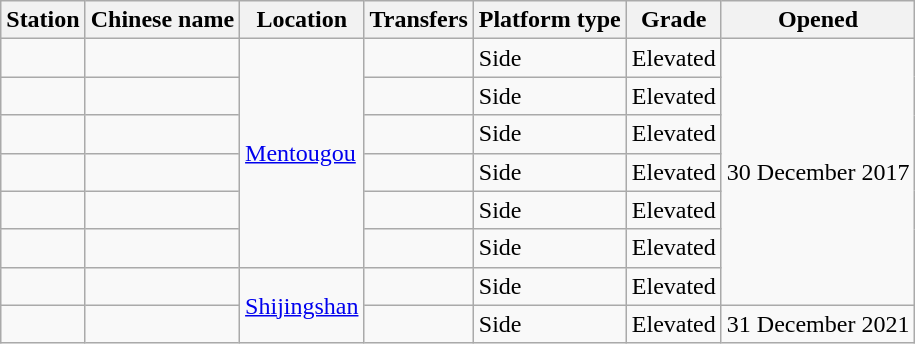<table class=wikitable>
<tr>
<th>Station</th>
<th>Chinese name</th>
<th>Location</th>
<th>Transfers</th>
<th>Platform type</th>
<th>Grade</th>
<th>Opened</th>
</tr>
<tr>
<td></td>
<td><span></span></td>
<td rowspan=6><a href='#'>Mentougou</a></td>
<td></td>
<td>Side</td>
<td>Elevated</td>
<td rowspan=7>30 December 2017</td>
</tr>
<tr>
<td></td>
<td><span></span></td>
<td></td>
<td>Side</td>
<td>Elevated</td>
</tr>
<tr>
<td></td>
<td><span></span></td>
<td></td>
<td>Side</td>
<td>Elevated</td>
</tr>
<tr>
<td></td>
<td><span></span></td>
<td></td>
<td>Side</td>
<td>Elevated</td>
</tr>
<tr>
<td></td>
<td><span></span></td>
<td></td>
<td>Side</td>
<td>Elevated</td>
</tr>
<tr>
<td></td>
<td><span></span></td>
<td></td>
<td>Side</td>
<td>Elevated</td>
</tr>
<tr>
<td></td>
<td><span></span></td>
<td rowspan=2><a href='#'>Shijingshan</a></td>
<td> </td>
<td>Side</td>
<td>Elevated</td>
</tr>
<tr>
<td></td>
<td><span></span></td>
<td></td>
<td>Side</td>
<td>Elevated</td>
<td>31 December 2021</td>
</tr>
</table>
